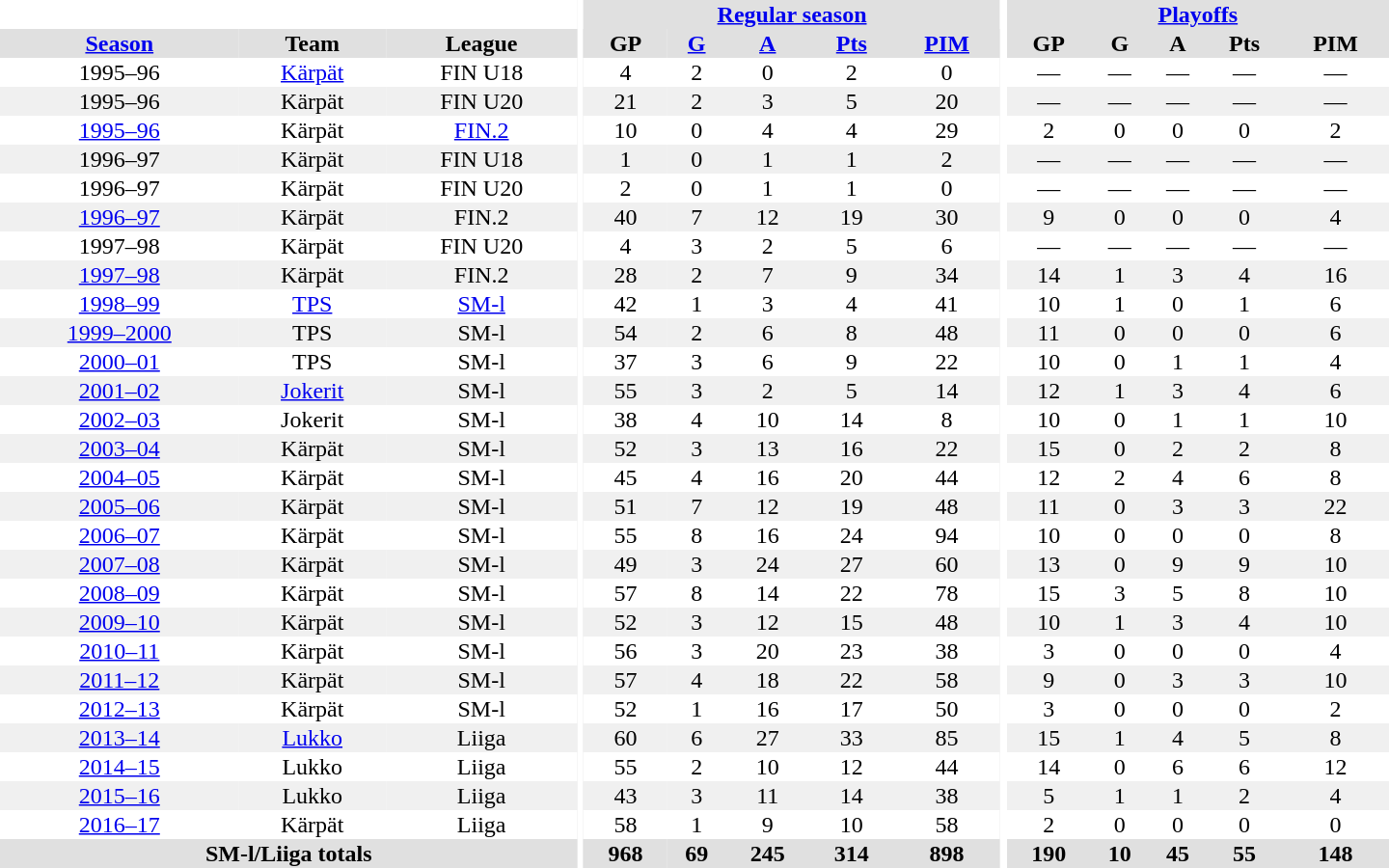<table border="0" cellpadding="1" cellspacing="0" style="text-align:center; width:60em">
<tr bgcolor="#e0e0e0">
<th colspan="3" bgcolor="#ffffff"></th>
<th rowspan="99" bgcolor="#ffffff"></th>
<th colspan="5"><a href='#'>Regular season</a></th>
<th rowspan="99" bgcolor="#ffffff"></th>
<th colspan="5"><a href='#'>Playoffs</a></th>
</tr>
<tr bgcolor="#e0e0e0">
<th><a href='#'>Season</a></th>
<th>Team</th>
<th>League</th>
<th>GP</th>
<th><a href='#'>G</a></th>
<th><a href='#'>A</a></th>
<th><a href='#'>Pts</a></th>
<th><a href='#'>PIM</a></th>
<th>GP</th>
<th>G</th>
<th>A</th>
<th>Pts</th>
<th>PIM</th>
</tr>
<tr>
<td>1995–96</td>
<td><a href='#'>Kärpät</a></td>
<td>FIN U18</td>
<td>4</td>
<td>2</td>
<td>0</td>
<td>2</td>
<td>0</td>
<td>—</td>
<td>—</td>
<td>—</td>
<td>—</td>
<td>—</td>
</tr>
<tr bgcolor="#f0f0f0">
<td>1995–96</td>
<td>Kärpät</td>
<td>FIN U20</td>
<td>21</td>
<td>2</td>
<td>3</td>
<td>5</td>
<td>20</td>
<td>—</td>
<td>—</td>
<td>—</td>
<td>—</td>
<td>—</td>
</tr>
<tr>
<td><a href='#'>1995–96</a></td>
<td>Kärpät</td>
<td><a href='#'>FIN.2</a></td>
<td>10</td>
<td>0</td>
<td>4</td>
<td>4</td>
<td>29</td>
<td>2</td>
<td>0</td>
<td>0</td>
<td>0</td>
<td>2</td>
</tr>
<tr bgcolor="#f0f0f0">
<td>1996–97</td>
<td>Kärpät</td>
<td>FIN U18</td>
<td>1</td>
<td>0</td>
<td>1</td>
<td>1</td>
<td>2</td>
<td>—</td>
<td>—</td>
<td>—</td>
<td>—</td>
<td>—</td>
</tr>
<tr>
<td>1996–97</td>
<td>Kärpät</td>
<td>FIN U20</td>
<td>2</td>
<td>0</td>
<td>1</td>
<td>1</td>
<td>0</td>
<td>—</td>
<td>—</td>
<td>—</td>
<td>—</td>
<td>—</td>
</tr>
<tr bgcolor="#f0f0f0">
<td><a href='#'>1996–97</a></td>
<td>Kärpät</td>
<td>FIN.2</td>
<td>40</td>
<td>7</td>
<td>12</td>
<td>19</td>
<td>30</td>
<td>9</td>
<td>0</td>
<td>0</td>
<td>0</td>
<td>4</td>
</tr>
<tr>
<td>1997–98</td>
<td>Kärpät</td>
<td>FIN U20</td>
<td>4</td>
<td>3</td>
<td>2</td>
<td>5</td>
<td>6</td>
<td>—</td>
<td>—</td>
<td>—</td>
<td>—</td>
<td>—</td>
</tr>
<tr bgcolor="#f0f0f0">
<td><a href='#'>1997–98</a></td>
<td>Kärpät</td>
<td>FIN.2</td>
<td>28</td>
<td>2</td>
<td>7</td>
<td>9</td>
<td>34</td>
<td>14</td>
<td>1</td>
<td>3</td>
<td>4</td>
<td>16</td>
</tr>
<tr>
<td><a href='#'>1998–99</a></td>
<td><a href='#'>TPS</a></td>
<td><a href='#'>SM-l</a></td>
<td>42</td>
<td>1</td>
<td>3</td>
<td>4</td>
<td>41</td>
<td>10</td>
<td>1</td>
<td>0</td>
<td>1</td>
<td>6</td>
</tr>
<tr bgcolor="#f0f0f0">
<td><a href='#'>1999–2000</a></td>
<td>TPS</td>
<td>SM-l</td>
<td>54</td>
<td>2</td>
<td>6</td>
<td>8</td>
<td>48</td>
<td>11</td>
<td>0</td>
<td>0</td>
<td>0</td>
<td>6</td>
</tr>
<tr>
<td><a href='#'>2000–01</a></td>
<td>TPS</td>
<td>SM-l</td>
<td>37</td>
<td>3</td>
<td>6</td>
<td>9</td>
<td>22</td>
<td>10</td>
<td>0</td>
<td>1</td>
<td>1</td>
<td>4</td>
</tr>
<tr bgcolor="#f0f0f0">
<td><a href='#'>2001–02</a></td>
<td><a href='#'>Jokerit</a></td>
<td>SM-l</td>
<td>55</td>
<td>3</td>
<td>2</td>
<td>5</td>
<td>14</td>
<td>12</td>
<td>1</td>
<td>3</td>
<td>4</td>
<td>6</td>
</tr>
<tr>
<td><a href='#'>2002–03</a></td>
<td>Jokerit</td>
<td>SM-l</td>
<td>38</td>
<td>4</td>
<td>10</td>
<td>14</td>
<td>8</td>
<td>10</td>
<td>0</td>
<td>1</td>
<td>1</td>
<td>10</td>
</tr>
<tr bgcolor="#f0f0f0">
<td><a href='#'>2003–04</a></td>
<td>Kärpät</td>
<td>SM-l</td>
<td>52</td>
<td>3</td>
<td>13</td>
<td>16</td>
<td>22</td>
<td>15</td>
<td>0</td>
<td>2</td>
<td>2</td>
<td>8</td>
</tr>
<tr>
<td><a href='#'>2004–05</a></td>
<td>Kärpät</td>
<td>SM-l</td>
<td>45</td>
<td>4</td>
<td>16</td>
<td>20</td>
<td>44</td>
<td>12</td>
<td>2</td>
<td>4</td>
<td>6</td>
<td>8</td>
</tr>
<tr bgcolor="#f0f0f0">
<td><a href='#'>2005–06</a></td>
<td>Kärpät</td>
<td>SM-l</td>
<td>51</td>
<td>7</td>
<td>12</td>
<td>19</td>
<td>48</td>
<td>11</td>
<td>0</td>
<td>3</td>
<td>3</td>
<td>22</td>
</tr>
<tr>
<td><a href='#'>2006–07</a></td>
<td>Kärpät</td>
<td>SM-l</td>
<td>55</td>
<td>8</td>
<td>16</td>
<td>24</td>
<td>94</td>
<td>10</td>
<td>0</td>
<td>0</td>
<td>0</td>
<td>8</td>
</tr>
<tr bgcolor="#f0f0f0">
<td><a href='#'>2007–08</a></td>
<td>Kärpät</td>
<td>SM-l</td>
<td>49</td>
<td>3</td>
<td>24</td>
<td>27</td>
<td>60</td>
<td>13</td>
<td>0</td>
<td>9</td>
<td>9</td>
<td>10</td>
</tr>
<tr>
<td><a href='#'>2008–09</a></td>
<td>Kärpät</td>
<td>SM-l</td>
<td>57</td>
<td>8</td>
<td>14</td>
<td>22</td>
<td>78</td>
<td>15</td>
<td>3</td>
<td>5</td>
<td>8</td>
<td>10</td>
</tr>
<tr bgcolor="#f0f0f0">
<td><a href='#'>2009–10</a></td>
<td>Kärpät</td>
<td>SM-l</td>
<td>52</td>
<td>3</td>
<td>12</td>
<td>15</td>
<td>48</td>
<td>10</td>
<td>1</td>
<td>3</td>
<td>4</td>
<td>10</td>
</tr>
<tr>
<td><a href='#'>2010–11</a></td>
<td>Kärpät</td>
<td>SM-l</td>
<td>56</td>
<td>3</td>
<td>20</td>
<td>23</td>
<td>38</td>
<td>3</td>
<td>0</td>
<td>0</td>
<td>0</td>
<td>4</td>
</tr>
<tr bgcolor="#f0f0f0">
<td><a href='#'>2011–12</a></td>
<td>Kärpät</td>
<td>SM-l</td>
<td>57</td>
<td>4</td>
<td>18</td>
<td>22</td>
<td>58</td>
<td>9</td>
<td>0</td>
<td>3</td>
<td>3</td>
<td>10</td>
</tr>
<tr>
<td><a href='#'>2012–13</a></td>
<td>Kärpät</td>
<td>SM-l</td>
<td>52</td>
<td>1</td>
<td>16</td>
<td>17</td>
<td>50</td>
<td>3</td>
<td>0</td>
<td>0</td>
<td>0</td>
<td>2</td>
</tr>
<tr bgcolor="#f0f0f0">
<td><a href='#'>2013–14</a></td>
<td><a href='#'>Lukko</a></td>
<td>Liiga</td>
<td>60</td>
<td>6</td>
<td>27</td>
<td>33</td>
<td>85</td>
<td>15</td>
<td>1</td>
<td>4</td>
<td>5</td>
<td>8</td>
</tr>
<tr>
<td><a href='#'>2014–15</a></td>
<td>Lukko</td>
<td>Liiga</td>
<td>55</td>
<td>2</td>
<td>10</td>
<td>12</td>
<td>44</td>
<td>14</td>
<td>0</td>
<td>6</td>
<td>6</td>
<td>12</td>
</tr>
<tr bgcolor="#f0f0f0">
<td><a href='#'>2015–16</a></td>
<td>Lukko</td>
<td>Liiga</td>
<td>43</td>
<td>3</td>
<td>11</td>
<td>14</td>
<td>38</td>
<td>5</td>
<td>1</td>
<td>1</td>
<td>2</td>
<td>4</td>
</tr>
<tr>
<td><a href='#'>2016–17</a></td>
<td>Kärpät</td>
<td>Liiga</td>
<td>58</td>
<td>1</td>
<td>9</td>
<td>10</td>
<td>58</td>
<td>2</td>
<td>0</td>
<td>0</td>
<td>0</td>
<td>0</td>
</tr>
<tr bgcolor="#e0e0e0">
<th colspan="3">SM-l/Liiga totals</th>
<th>968</th>
<th>69</th>
<th>245</th>
<th>314</th>
<th>898</th>
<th>190</th>
<th>10</th>
<th>45</th>
<th>55</th>
<th>148</th>
</tr>
</table>
